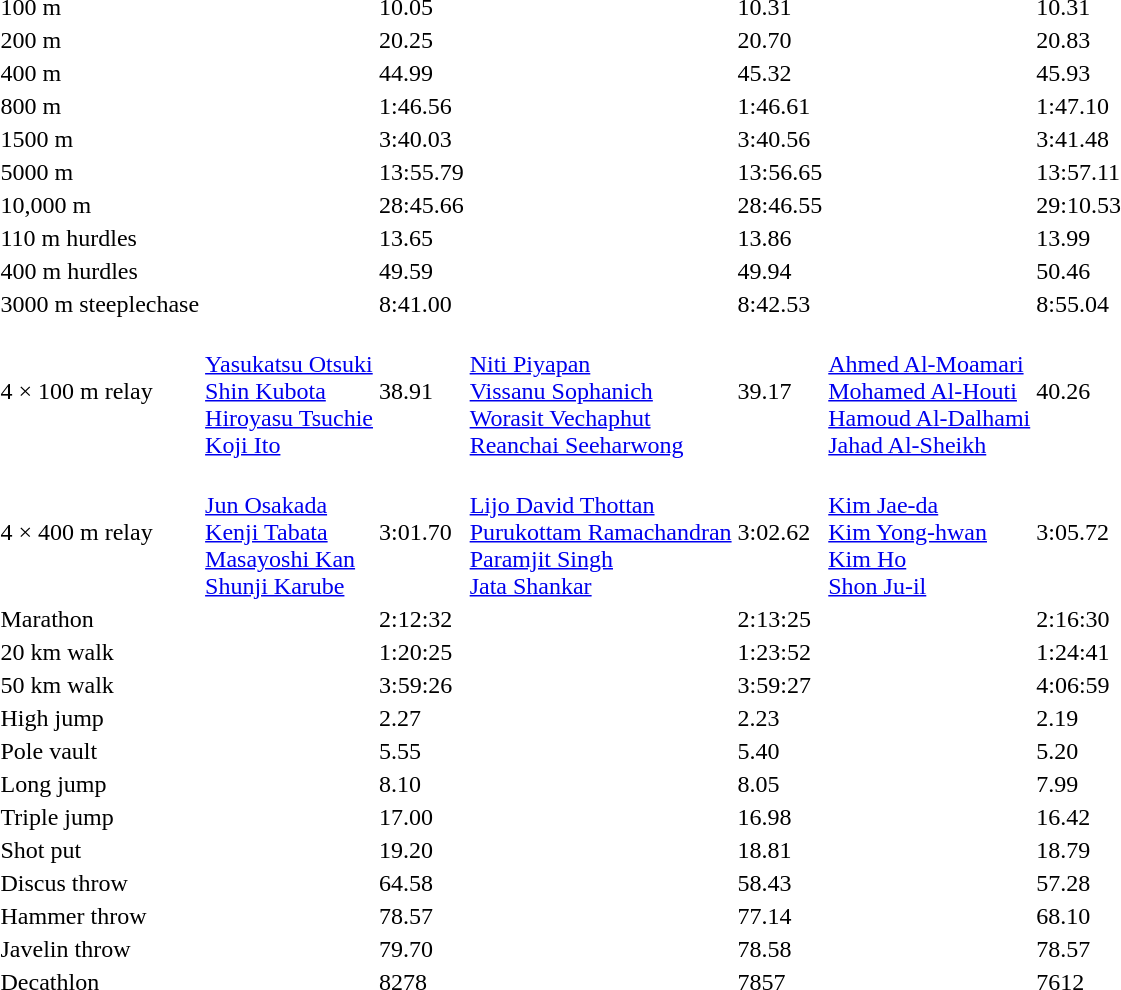<table>
<tr>
<td>100 m<br></td>
<td></td>
<td>10.05</td>
<td></td>
<td>10.31</td>
<td></td>
<td>10.31</td>
</tr>
<tr>
<td>200 m<br></td>
<td></td>
<td>20.25<br></td>
<td></td>
<td>20.70</td>
<td></td>
<td>20.83</td>
</tr>
<tr>
<td>400 m<br></td>
<td></td>
<td>44.99</td>
<td></td>
<td>45.32</td>
<td></td>
<td>45.93</td>
</tr>
<tr>
<td>800 m<br></td>
<td></td>
<td>1:46.56</td>
<td></td>
<td>1:46.61</td>
<td></td>
<td>1:47.10</td>
</tr>
<tr>
<td>1500 m<br></td>
<td></td>
<td>3:40.03</td>
<td></td>
<td>3:40.56</td>
<td></td>
<td>3:41.48</td>
</tr>
<tr>
<td>5000 m<br></td>
<td></td>
<td>13:55.79</td>
<td></td>
<td>13:56.65</td>
<td></td>
<td>13:57.11</td>
</tr>
<tr>
<td>10,000 m<br></td>
<td></td>
<td>28:45.66</td>
<td></td>
<td>28:46.55</td>
<td></td>
<td>29:10.53</td>
</tr>
<tr>
<td>110 m hurdles<br></td>
<td></td>
<td>13.65</td>
<td></td>
<td>13.86</td>
<td></td>
<td>13.99</td>
</tr>
<tr>
<td>400 m hurdles<br></td>
<td></td>
<td>49.59</td>
<td></td>
<td>49.94</td>
<td></td>
<td>50.46</td>
</tr>
<tr>
<td>3000 m steeplechase<br></td>
<td></td>
<td>8:41.00</td>
<td></td>
<td>8:42.53</td>
<td></td>
<td>8:55.04</td>
</tr>
<tr>
<td>4 × 100 m relay<br></td>
<td><br><a href='#'>Yasukatsu Otsuki</a><br><a href='#'>Shin Kubota</a><br><a href='#'>Hiroyasu Tsuchie</a><br><a href='#'>Koji Ito</a></td>
<td>38.91<br></td>
<td><br><a href='#'>Niti Piyapan</a><br><a href='#'>Vissanu Sophanich</a><br><a href='#'>Worasit Vechaphut</a><br><a href='#'>Reanchai Seeharwong</a></td>
<td>39.17</td>
<td><br><a href='#'>Ahmed Al-Moamari</a><br><a href='#'>Mohamed Al-Houti</a><br><a href='#'>Hamoud Al-Dalhami</a><br><a href='#'>Jahad Al-Sheikh</a></td>
<td>40.26</td>
</tr>
<tr>
<td>4 × 400 m relay<br></td>
<td><br><a href='#'>Jun Osakada</a><br><a href='#'>Kenji Tabata</a><br><a href='#'>Masayoshi Kan</a><br><a href='#'>Shunji Karube</a></td>
<td>3:01.70<br></td>
<td><br><a href='#'>Lijo David Thottan</a><br><a href='#'>Purukottam Ramachandran</a><br><a href='#'>Paramjit Singh</a><br><a href='#'>Jata Shankar</a></td>
<td>3:02.62</td>
<td><br><a href='#'>Kim Jae-da</a><br><a href='#'>Kim Yong-hwan</a><br><a href='#'>Kim Ho</a><br><a href='#'>Shon Ju-il</a></td>
<td>3:05.72</td>
</tr>
<tr>
<td>Marathon<br></td>
<td></td>
<td>2:12:32</td>
<td></td>
<td>2:13:25</td>
<td></td>
<td>2:16:30</td>
</tr>
<tr>
<td>20 km walk<br></td>
<td></td>
<td>1:20:25<br></td>
<td></td>
<td>1:23:52</td>
<td></td>
<td>1:24:41</td>
</tr>
<tr>
<td>50 km walk<br></td>
<td></td>
<td>3:59:26</td>
<td></td>
<td>3:59:27</td>
<td></td>
<td>4:06:59</td>
</tr>
<tr>
<td rowspan=2>High jump<br></td>
<td rowspan=2></td>
<td rowspan=2>2.27</td>
<td rowspan=2></td>
<td rowspan=2>2.23</td>
<td></td>
<td rowspan=2>2.19</td>
</tr>
<tr>
<td></td>
</tr>
<tr>
<td>Pole vault<br></td>
<td></td>
<td>5.55</td>
<td></td>
<td>5.40</td>
<td></td>
<td>5.20</td>
</tr>
<tr>
<td>Long jump<br></td>
<td></td>
<td>8.10</td>
<td></td>
<td>8.05</td>
<td></td>
<td>7.99</td>
</tr>
<tr>
<td>Triple jump<br></td>
<td></td>
<td>17.00</td>
<td></td>
<td>16.98</td>
<td></td>
<td>16.42</td>
</tr>
<tr>
<td>Shot put<br></td>
<td></td>
<td>19.20</td>
<td></td>
<td>18.81</td>
<td></td>
<td>18.79</td>
</tr>
<tr>
<td>Discus throw<br></td>
<td></td>
<td>64.58<br></td>
<td></td>
<td>58.43</td>
<td></td>
<td>57.28</td>
</tr>
<tr>
<td>Hammer throw<br></td>
<td></td>
<td>78.57<br></td>
<td></td>
<td>77.14</td>
<td></td>
<td>68.10</td>
</tr>
<tr>
<td>Javelin throw<br></td>
<td></td>
<td>79.70</td>
<td></td>
<td>78.58</td>
<td></td>
<td>78.57</td>
</tr>
<tr>
<td>Decathlon<br></td>
<td></td>
<td>8278<br></td>
<td></td>
<td>7857</td>
<td></td>
<td>7612</td>
</tr>
</table>
